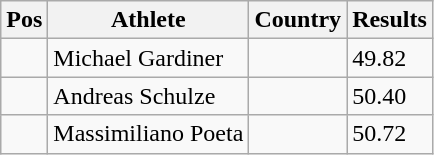<table class="wikitable wikble">
<tr>
<th>Pos</th>
<th>Athlete</th>
<th>Country</th>
<th>Results</th>
</tr>
<tr>
<td align="center"></td>
<td>Michael Gardiner</td>
<td></td>
<td>49.82</td>
</tr>
<tr>
<td align="center"></td>
<td>Andreas Schulze</td>
<td></td>
<td>50.40</td>
</tr>
<tr>
<td align="center"></td>
<td>Massimiliano Poeta</td>
<td></td>
<td>50.72</td>
</tr>
</table>
